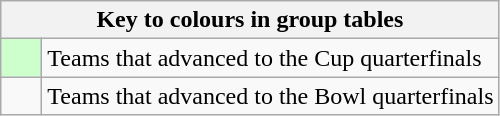<table class="wikitable" style="text-align: center;">
<tr>
<th colspan=2>Key to colours in group tables</th>
</tr>
<tr>
<td style="background:#cfc; width:20px;"></td>
<td align=left>Teams that advanced to the Cup quarterfinals</td>
</tr>
<tr>
<td></td>
<td align=left>Teams that advanced to the Bowl quarterfinals</td>
</tr>
</table>
